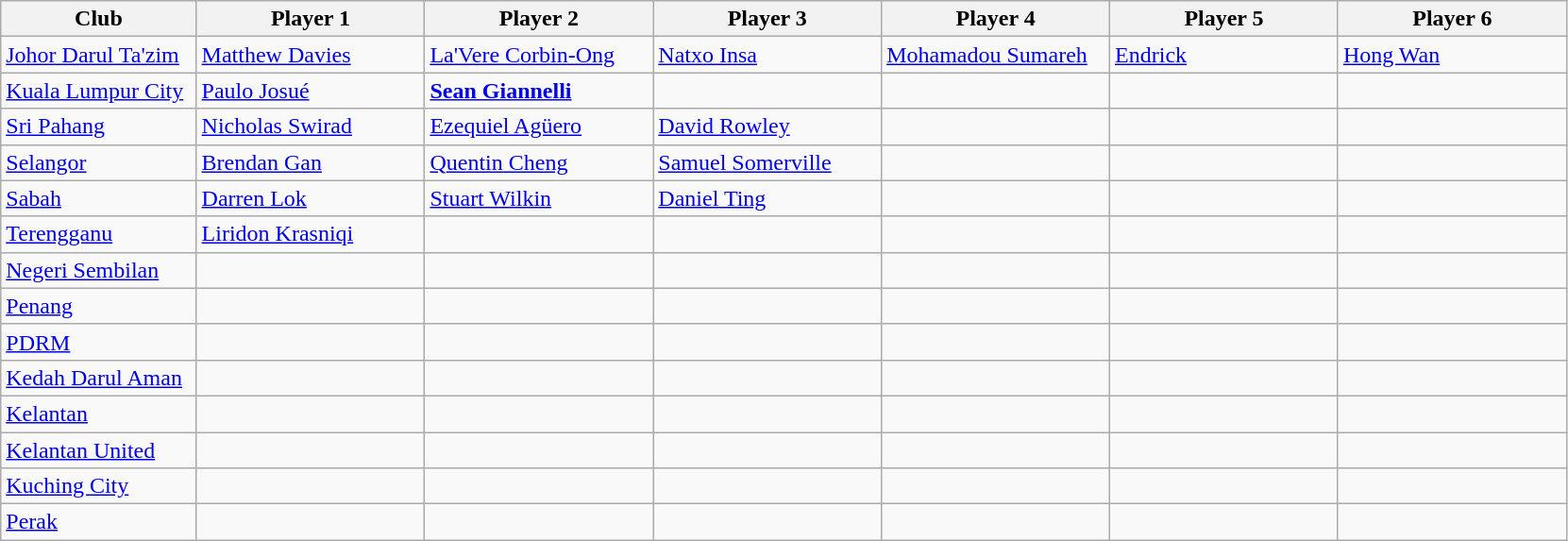<table class="wikitable">
<tr>
<th style="width:12%">Club</th>
<th style="width:14%">Player 1</th>
<th style="width:14%">Player 2</th>
<th style="width:14%">Player 3</th>
<th style="width:14%">Player 4</th>
<th style="width:14%">Player 5</th>
<th style="width:14%">Player 6</th>
</tr>
<tr>
<td><a href='#'>Johor Darul Ta'zim</a></td>
<td> <a href='#'>Matthew Davies</a><small> </small></td>
<td> <a href='#'>La'Vere Corbin-Ong</a><small> </small></td>
<td> <a href='#'>Natxo Insa</a><small> </small></td>
<td> <a href='#'>Mohamadou Sumareh</a><small></small></td>
<td> <a href='#'>Endrick</a><small></small></td>
<td> <a href='#'>Hong Wan</a><small></small></td>
</tr>
<tr>
<td><a href='#'>Kuala Lumpur City</a></td>
<td> <a href='#'>Paulo Josué</a><small></small></td>
<td> <strong><a href='#'>Sean Giannelli</a></strong><small></small></td>
<td></td>
<td></td>
<td></td>
<td></td>
</tr>
<tr>
<td><a href='#'>Sri Pahang</a></td>
<td> <a href='#'>Nicholas Swirad</a><small></small></td>
<td> <a href='#'>Ezequiel Agüero</a><small></small></td>
<td> <a href='#'>David Rowley</a><small> </small></td>
<td></td>
<td></td>
<td></td>
</tr>
<tr>
<td><a href='#'>Selangor</a></td>
<td> <a href='#'>Brendan Gan</a><small></small> </td>
<td> <a href='#'>Quentin Cheng</a><small></small> </td>
<td> <a href='#'>Samuel Somerville</a><small></small></td>
<td></td>
<td></td>
<td></td>
</tr>
<tr>
<td><a href='#'>Sabah</a></td>
<td> <a href='#'>Darren Lok</a><small></small> </td>
<td> <a href='#'>Stuart Wilkin</a><small> </small></td>
<td> <a href='#'>Daniel Ting</a><small></small></td>
<td></td>
<td></td>
<td></td>
</tr>
<tr>
<td><a href='#'>Terengganu</a></td>
<td> <a href='#'>Liridon Krasniqi</a><small></small></td>
<td></td>
<td></td>
<td></td>
<td></td>
<td></td>
</tr>
<tr>
<td><a href='#'>Negeri Sembilan</a></td>
<td></td>
<td></td>
<td></td>
<td></td>
<td></td>
<td></td>
</tr>
<tr>
<td><a href='#'>Penang</a></td>
<td></td>
<td></td>
<td></td>
<td></td>
<td></td>
<td></td>
</tr>
<tr>
<td><a href='#'>PDRM</a></td>
<td></td>
<td></td>
<td></td>
<td></td>
<td></td>
<td></td>
</tr>
<tr>
<td><a href='#'>Kedah Darul Aman</a></td>
<td></td>
<td></td>
<td></td>
<td></td>
<td></td>
<td></td>
</tr>
<tr>
<td><a href='#'>Kelantan</a></td>
<td></td>
<td></td>
<td></td>
<td></td>
<td></td>
<td></td>
</tr>
<tr>
<td><a href='#'>Kelantan United</a></td>
<td></td>
<td></td>
<td></td>
<td></td>
<td></td>
<td></td>
</tr>
<tr>
<td><a href='#'>Kuching City</a></td>
<td></td>
<td></td>
<td></td>
<td></td>
<td></td>
<td></td>
</tr>
<tr>
<td><a href='#'>Perak</a></td>
<td></td>
<td></td>
<td></td>
<td></td>
<td></td>
<td></td>
</tr>
</table>
